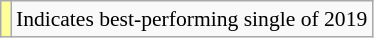<table class="wikitable" style="font-size:90%;">
<tr>
<td style="background-color:#FFFF99"></td>
<td>Indicates best-performing single of 2019</td>
</tr>
</table>
